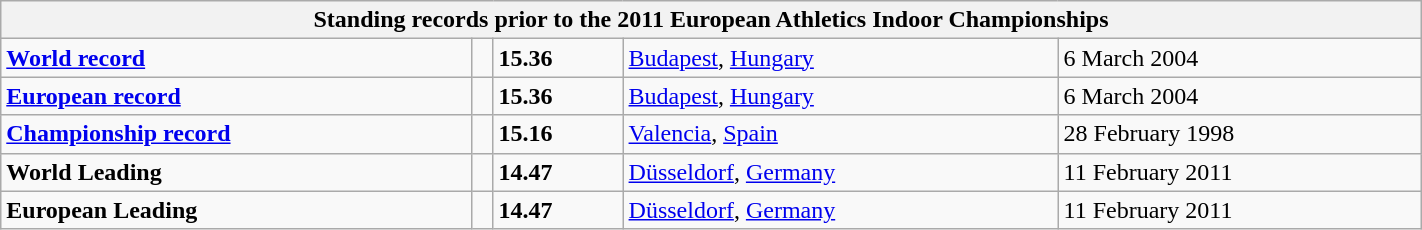<table class="wikitable" width=75%>
<tr>
<th colspan="5">Standing records prior to the 2011 European Athletics Indoor Championships</th>
</tr>
<tr>
<td><strong><a href='#'>World record</a></strong></td>
<td></td>
<td><strong>15.36</strong></td>
<td><a href='#'>Budapest</a>, <a href='#'>Hungary</a></td>
<td>6 March 2004</td>
</tr>
<tr>
<td><strong><a href='#'>European record</a></strong></td>
<td></td>
<td><strong>15.36</strong></td>
<td><a href='#'>Budapest</a>, <a href='#'>Hungary</a></td>
<td>6 March 2004</td>
</tr>
<tr>
<td><strong><a href='#'>Championship record</a></strong></td>
<td></td>
<td><strong>15.16</strong></td>
<td><a href='#'>Valencia</a>, <a href='#'>Spain</a></td>
<td>28 February 1998</td>
</tr>
<tr>
<td><strong>World Leading</strong></td>
<td></td>
<td><strong>14.47</strong></td>
<td><a href='#'>Düsseldorf</a>, <a href='#'>Germany</a></td>
<td>11 February 2011</td>
</tr>
<tr>
<td><strong>European Leading</strong></td>
<td></td>
<td><strong>14.47</strong></td>
<td><a href='#'>Düsseldorf</a>, <a href='#'>Germany</a></td>
<td>11 February 2011</td>
</tr>
</table>
